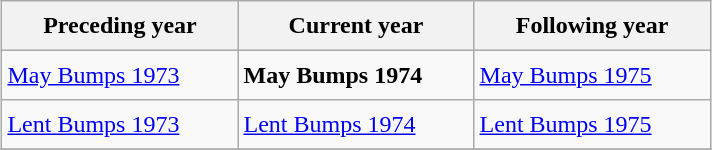<table class="wikitable" style="margin:1em auto; height:100px" align="center">
<tr>
<th width=150>Preceding year</th>
<th width=150>Current year</th>
<th width=150>Following year</th>
</tr>
<tr>
<td><a href='#'>May Bumps 1973</a></td>
<td><strong>May Bumps 1974</strong></td>
<td><a href='#'>May Bumps 1975</a></td>
</tr>
<tr>
<td><a href='#'>Lent Bumps 1973</a></td>
<td><a href='#'>Lent Bumps 1974</a></td>
<td><a href='#'>Lent Bumps 1975</a></td>
</tr>
<tr>
</tr>
</table>
